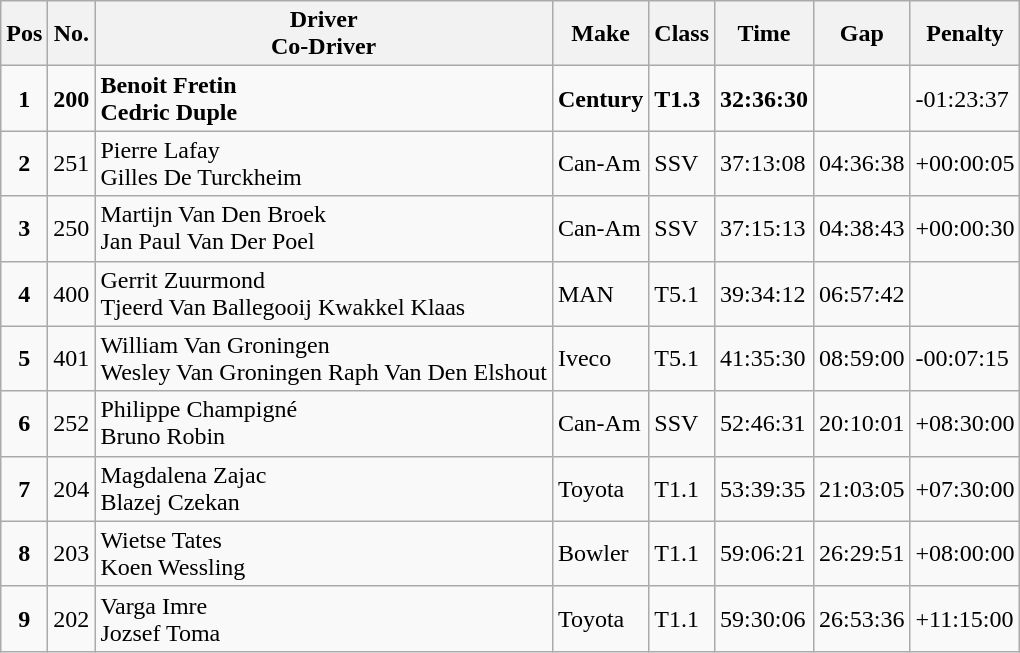<table class="wikitable">
<tr>
<th>Pos</th>
<th>No.</th>
<th>Driver<br>Co-Driver</th>
<th>Make</th>
<th>Class</th>
<th>Time</th>
<th>Gap</th>
<th>Penalty</th>
</tr>
<tr>
<td align="center"><strong>1</strong></td>
<td><strong>200</strong></td>
<td><strong> Benoit Fretin</strong><br><strong> Cedric Duple</strong></td>
<td><strong>Century</strong></td>
<td><strong>T1.3</strong></td>
<td><strong>32:36:30</strong></td>
<td></td>
<td>-01:23:37</td>
</tr>
<tr>
<td align="center"><strong>2</strong></td>
<td>251</td>
<td> Pierre Lafay<br> Gilles De Turckheim</td>
<td>Can-Am</td>
<td>SSV</td>
<td>37:13:08</td>
<td>04:36:38</td>
<td>+00:00:05</td>
</tr>
<tr>
<td align="center"><strong>3</strong></td>
<td>250</td>
<td><strong></strong> Martijn Van Den Broek<br><strong></strong> Jan Paul Van Der Poel</td>
<td>Can-Am</td>
<td>SSV</td>
<td>37:15:13</td>
<td>04:38:43</td>
<td>+00:00:30</td>
</tr>
<tr>
<td align="center"><strong>4</strong></td>
<td>400</td>
<td><strong></strong> Gerrit Zuurmond<br><strong></strong> Tjeerd Van Ballegooij
<strong></strong> Kwakkel Klaas</td>
<td>MAN</td>
<td>T5.1</td>
<td>39:34:12</td>
<td>06:57:42</td>
<td></td>
</tr>
<tr>
<td align="center"><strong>5</strong></td>
<td>401</td>
<td><strong></strong> William Van Groningen<br><strong></strong> Wesley Van Groningen
<strong></strong> Raph Van Den Elshout</td>
<td>Iveco</td>
<td>T5.1</td>
<td>41:35:30</td>
<td>08:59:00</td>
<td>-00:07:15</td>
</tr>
<tr>
<td align="center"><strong>6</strong></td>
<td>252</td>
<td> Philippe Champigné<br> Bruno Robin</td>
<td>Can-Am</td>
<td>SSV</td>
<td>52:46:31</td>
<td>20:10:01</td>
<td>+08:30:00</td>
</tr>
<tr>
<td align="center"><strong>7</strong></td>
<td>204</td>
<td> Magdalena Zajac<br> Blazej Czekan</td>
<td>Toyota</td>
<td>T1.1</td>
<td>53:39:35</td>
<td>21:03:05</td>
<td>+07:30:00</td>
</tr>
<tr>
<td align="center"><strong>8</strong></td>
<td>203</td>
<td><strong></strong> Wietse Tates<br><strong></strong> Koen Wessling</td>
<td>Bowler</td>
<td>T1.1</td>
<td>59:06:21</td>
<td>26:29:51</td>
<td>+08:00:00</td>
</tr>
<tr>
<td align="center"><strong>9</strong></td>
<td>202</td>
<td> Varga Imre<br> Jozsef Toma</td>
<td>Toyota</td>
<td>T1.1</td>
<td>59:30:06</td>
<td>26:53:36</td>
<td>+11:15:00</td>
</tr>
</table>
